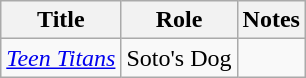<table class="wikitable">
<tr>
<th>Title</th>
<th>Role</th>
<th>Notes</th>
</tr>
<tr>
<td><em><a href='#'>Teen Titans</a></em></td>
<td>Soto's Dog</td>
<td></td>
</tr>
</table>
